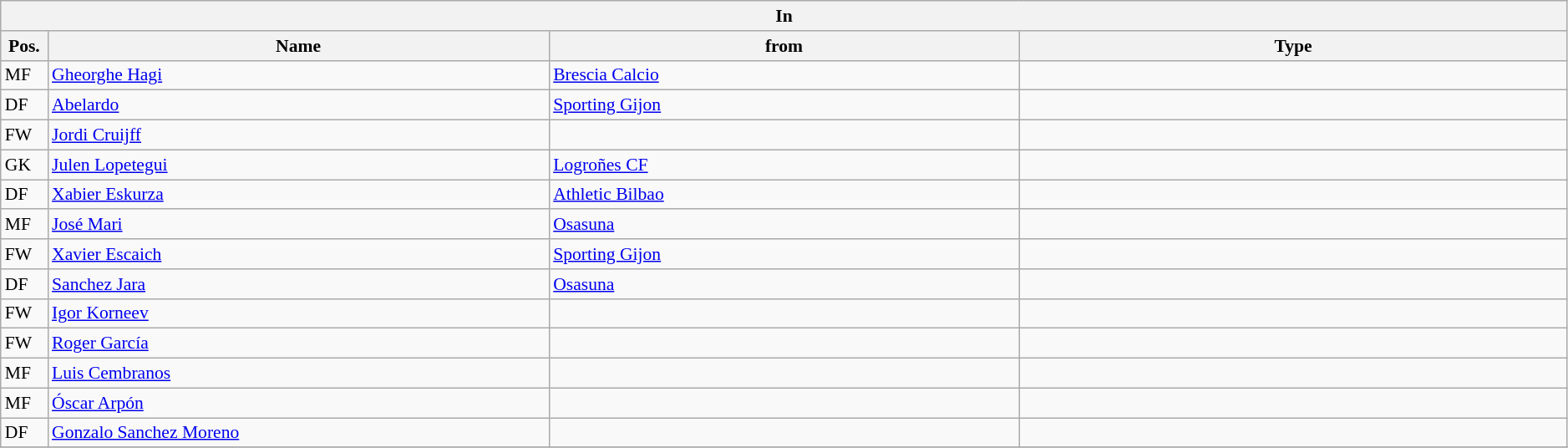<table class="wikitable" style="font-size:90%;width:99%;">
<tr>
<th colspan="4">In</th>
</tr>
<tr>
<th width=3%>Pos.</th>
<th width=32%>Name</th>
<th width=30%>from</th>
<th width=35%>Type</th>
</tr>
<tr>
<td>MF</td>
<td><a href='#'>Gheorghe Hagi</a></td>
<td><a href='#'>Brescia Calcio</a></td>
<td></td>
</tr>
<tr>
<td>DF</td>
<td><a href='#'>Abelardo</a></td>
<td><a href='#'>Sporting Gijon</a></td>
<td></td>
</tr>
<tr>
<td>FW</td>
<td><a href='#'>Jordi Cruijff</a></td>
<td></td>
<td></td>
</tr>
<tr>
<td>GK</td>
<td><a href='#'>Julen Lopetegui</a></td>
<td><a href='#'>Logroñes CF</a></td>
<td></td>
</tr>
<tr>
<td>DF</td>
<td><a href='#'>Xabier Eskurza</a></td>
<td><a href='#'>Athletic Bilbao</a></td>
<td></td>
</tr>
<tr>
<td>MF</td>
<td><a href='#'>José Mari</a></td>
<td><a href='#'>Osasuna</a></td>
<td></td>
</tr>
<tr>
<td>FW</td>
<td><a href='#'>Xavier Escaich</a></td>
<td><a href='#'>Sporting Gijon</a></td>
<td></td>
</tr>
<tr>
<td>DF</td>
<td><a href='#'>Sanchez Jara</a></td>
<td><a href='#'>Osasuna</a></td>
<td></td>
</tr>
<tr>
<td>FW</td>
<td><a href='#'>Igor Korneev</a></td>
<td></td>
<td></td>
</tr>
<tr>
<td>FW</td>
<td><a href='#'>Roger García</a></td>
<td></td>
<td></td>
</tr>
<tr>
<td>MF</td>
<td><a href='#'>Luis Cembranos</a></td>
<td></td>
<td></td>
</tr>
<tr>
<td>MF</td>
<td><a href='#'>Óscar Arpón</a></td>
<td></td>
<td></td>
</tr>
<tr>
<td>DF</td>
<td><a href='#'>Gonzalo Sanchez Moreno</a></td>
<td></td>
<td></td>
</tr>
<tr>
</tr>
</table>
